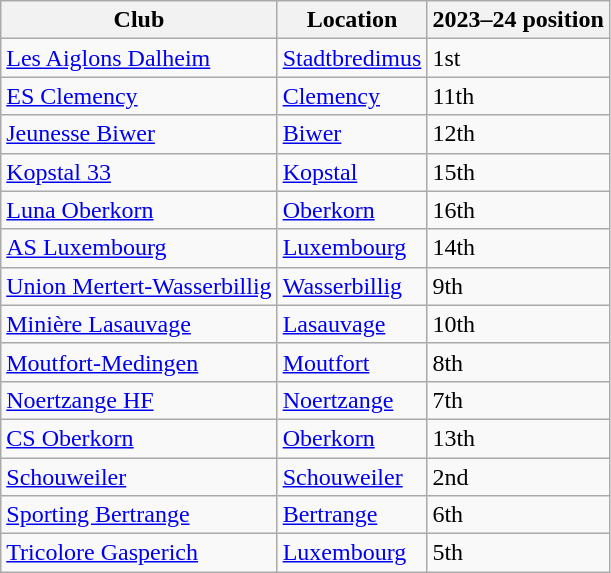<table class="wikitable">
<tr>
<th>Club</th>
<th>Location</th>
<th>2023–24 position</th>
</tr>
<tr>
<td><a href='#'>Les Aiglons Dalheim</a></td>
<td><a href='#'>Stadtbredimus</a></td>
<td> 1st </td>
</tr>
<tr>
<td><a href='#'>ES Clemency</a></td>
<td><a href='#'>Clemency</a></td>
<td>11th</td>
</tr>
<tr>
<td><a href='#'>Jeunesse Biwer</a></td>
<td><a href='#'>Biwer</a></td>
<td>12th</td>
</tr>
<tr>
<td><a href='#'>Kopstal 33</a></td>
<td><a href='#'>Kopstal</a></td>
<td> 15th </td>
</tr>
<tr>
<td><a href='#'>Luna Oberkorn</a></td>
<td><a href='#'>Oberkorn</a></td>
<td> 16th </td>
</tr>
<tr>
<td><a href='#'>AS Luxembourg</a></td>
<td><a href='#'>Luxembourg</a></td>
<td> 14th </td>
</tr>
<tr>
<td><a href='#'>Union Mertert-Wasserbillig</a></td>
<td><a href='#'>Wasserbillig</a></td>
<td>9th</td>
</tr>
<tr>
<td><a href='#'>Minière Lasauvage</a></td>
<td><a href='#'>Lasauvage</a></td>
<td>10th</td>
</tr>
<tr>
<td><a href='#'>Moutfort-Medingen</a></td>
<td><a href='#'>Moutfort</a></td>
<td>8th</td>
</tr>
<tr>
<td><a href='#'>Noertzange HF</a></td>
<td><a href='#'>Noertzange</a></td>
<td>7th</td>
</tr>
<tr>
<td><a href='#'>CS Oberkorn</a></td>
<td><a href='#'>Oberkorn</a></td>
<td>13th</td>
</tr>
<tr>
<td><a href='#'>Schouweiler</a></td>
<td><a href='#'>Schouweiler</a></td>
<td> 2nd </td>
</tr>
<tr>
<td><a href='#'>Sporting Bertrange</a></td>
<td><a href='#'>Bertrange</a></td>
<td>6th</td>
</tr>
<tr>
<td><a href='#'>Tricolore Gasperich</a></td>
<td><a href='#'>Luxembourg</a></td>
<td>5th</td>
</tr>
</table>
